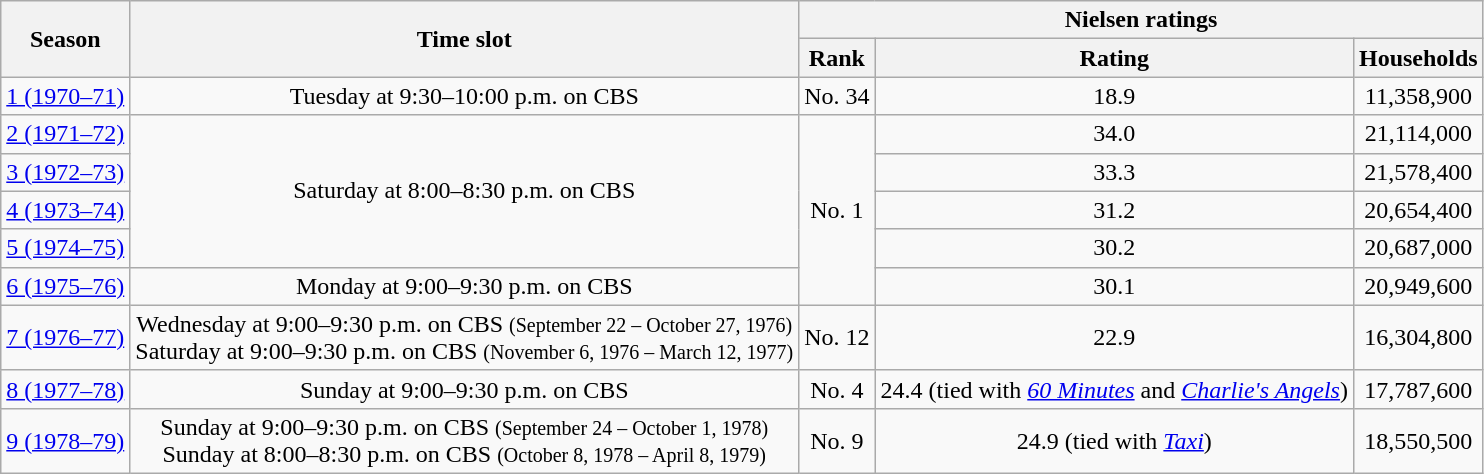<table class="wikitable" style="text-align:center;">
<tr>
<th rowspan="2">Season</th>
<th rowspan="2">Time slot</th>
<th colspan="3">Nielsen ratings</th>
</tr>
<tr>
<th>Rank</th>
<th>Rating</th>
<th>Households</th>
</tr>
<tr>
<td><a href='#'>1 (1970–71)</a></td>
<td rowspan="1">Tuesday at 9:30–10:00 p.m. on CBS</td>
<td rowspan="1">No. 34</td>
<td>18.9</td>
<td>11,358,900</td>
</tr>
<tr>
<td><a href='#'>2 (1971–72)</a></td>
<td rowspan="4">Saturday at 8:00–8:30 p.m. on CBS</td>
<td rowspan="5">No. 1</td>
<td>34.0</td>
<td>21,114,000</td>
</tr>
<tr>
<td><a href='#'>3 (1972–73)</a></td>
<td>33.3</td>
<td>21,578,400</td>
</tr>
<tr>
<td><a href='#'>4 (1973–74)</a></td>
<td>31.2</td>
<td>20,654,400</td>
</tr>
<tr>
<td><a href='#'>5 (1974–75)</a></td>
<td>30.2</td>
<td>20,687,000</td>
</tr>
<tr>
<td><a href='#'>6 (1975–76)</a></td>
<td>Monday at 9:00–9:30 p.m. on CBS</td>
<td>30.1</td>
<td>20,949,600</td>
</tr>
<tr>
<td><a href='#'>7 (1976–77)</a></td>
<td>Wednesday at 9:00–9:30 p.m. on CBS <small>(September 22 – October 27, 1976)</small><br>Saturday at 9:00–9:30 p.m. on CBS <small>(November 6, 1976 – March 12, 1977)</small></td>
<td>No. 12</td>
<td>22.9</td>
<td>16,304,800</td>
</tr>
<tr>
<td><a href='#'>8 (1977–78)</a></td>
<td>Sunday at 9:00–9:30 p.m. on CBS</td>
<td>No. 4</td>
<td>24.4 (tied with <em><a href='#'>60 Minutes</a></em> and <em><a href='#'>Charlie's Angels</a></em>)</td>
<td>17,787,600</td>
</tr>
<tr>
<td><a href='#'>9 (1978–79)</a></td>
<td>Sunday at 9:00–9:30 p.m. on CBS <small>(September 24 – October 1, 1978)</small><br>Sunday at 8:00–8:30 p.m. on CBS <small>(October 8, 1978 – April 8, 1979)</small></td>
<td>No. 9</td>
<td>24.9 (tied with <em><a href='#'>Taxi</a></em>)</td>
<td>18,550,500</td>
</tr>
</table>
